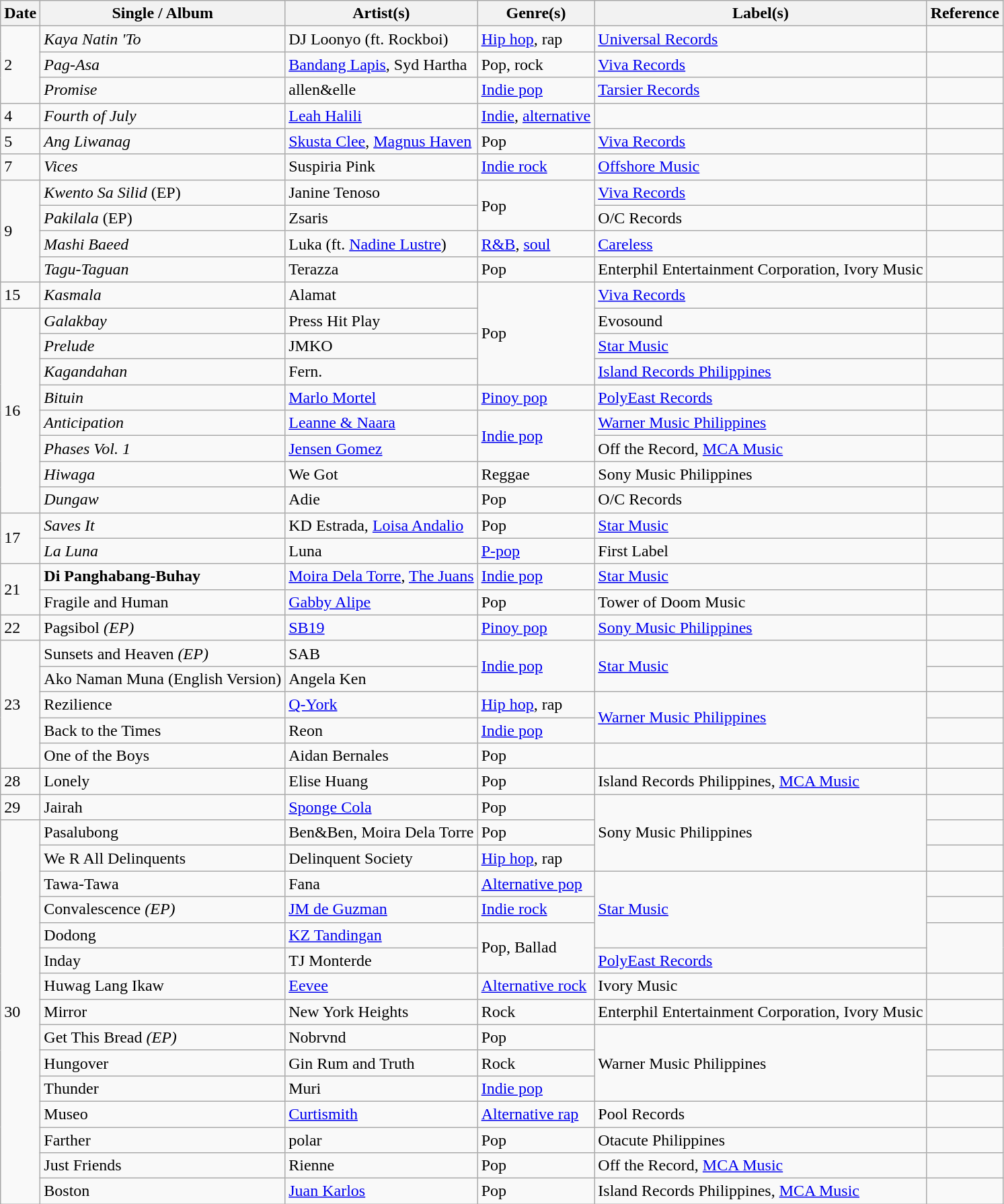<table class="wikitable">
<tr>
<th>Date</th>
<th>Single / Album</th>
<th>Artist(s)</th>
<th>Genre(s)</th>
<th>Label(s)</th>
<th>Reference</th>
</tr>
<tr>
<td rowspan="3">2</td>
<td><em>Kaya Natin 'To</em></td>
<td>DJ Loonyo (ft. Rockboi)</td>
<td><a href='#'>Hip hop</a>, rap</td>
<td><a href='#'>Universal Records</a></td>
<td></td>
</tr>
<tr>
<td><em>Pag-Asa</em></td>
<td><a href='#'>Bandang Lapis</a>, Syd Hartha</td>
<td>Pop, rock</td>
<td><a href='#'>Viva Records</a></td>
<td></td>
</tr>
<tr>
<td><em>Promise</em></td>
<td>allen&elle</td>
<td><a href='#'>Indie pop</a></td>
<td><a href='#'>Tarsier Records</a></td>
<td></td>
</tr>
<tr>
<td>4</td>
<td><em>Fourth of July</em></td>
<td><a href='#'>Leah Halili</a></td>
<td><a href='#'>Indie</a>, <a href='#'>alternative</a></td>
<td></td>
<td></td>
</tr>
<tr>
<td>5</td>
<td><em>Ang Liwanag</em></td>
<td><a href='#'>Skusta Clee</a>, <a href='#'>Magnus Haven</a></td>
<td>Pop</td>
<td><a href='#'>Viva Records</a></td>
<td></td>
</tr>
<tr>
<td>7</td>
<td><em>Vices</em></td>
<td>Suspiria Pink</td>
<td><a href='#'>Indie rock</a></td>
<td><a href='#'>Offshore Music</a></td>
<td></td>
</tr>
<tr>
<td rowspan="4">9</td>
<td><em>Kwento Sa Silid</em> (EP)</td>
<td>Janine Tenoso</td>
<td rowspan="2">Pop</td>
<td><a href='#'>Viva Records</a></td>
<td></td>
</tr>
<tr>
<td><em>Pakilala</em> (EP)</td>
<td>Zsaris</td>
<td>O/C Records</td>
<td></td>
</tr>
<tr>
<td><em>Mashi Baeed</em></td>
<td>Luka (ft. <a href='#'>Nadine Lustre</a>)</td>
<td><a href='#'>R&B</a>, <a href='#'>soul</a></td>
<td><a href='#'>Careless</a></td>
<td></td>
</tr>
<tr>
<td><em>Tagu-Taguan</em></td>
<td>Terazza</td>
<td>Pop</td>
<td>Enterphil Entertainment Corporation, Ivory Music</td>
<td></td>
</tr>
<tr>
<td>15</td>
<td><em>Kasmala</em></td>
<td>Alamat</td>
<td rowspan="4">Pop</td>
<td><a href='#'>Viva Records</a></td>
<td></td>
</tr>
<tr>
<td rowspan="8">16</td>
<td><em>Galakbay</em></td>
<td>Press Hit Play</td>
<td>Evosound</td>
<td></td>
</tr>
<tr>
<td><em>Prelude</em></td>
<td>JMKO</td>
<td><a href='#'>Star Music</a></td>
<td></td>
</tr>
<tr>
<td><em>Kagandahan</em></td>
<td>Fern.</td>
<td><a href='#'>Island Records Philippines</a></td>
<td></td>
</tr>
<tr>
<td><em>Bituin</em></td>
<td><a href='#'>Marlo Mortel</a></td>
<td><a href='#'>Pinoy pop</a></td>
<td><a href='#'>PolyEast Records</a></td>
<td></td>
</tr>
<tr>
<td><em>Anticipation</em></td>
<td><a href='#'>Leanne & Naara</a></td>
<td rowspan="2"><a href='#'>Indie pop</a></td>
<td><a href='#'>Warner Music Philippines</a></td>
<td></td>
</tr>
<tr>
<td><em>Phases Vol. 1</em></td>
<td><a href='#'>Jensen Gomez</a></td>
<td>Off the Record, <a href='#'>MCA Music</a></td>
<td></td>
</tr>
<tr>
<td><em>Hiwaga</em></td>
<td>We Got</td>
<td>Reggae</td>
<td>Sony Music Philippines</td>
<td></td>
</tr>
<tr>
<td><em>Dungaw</em></td>
<td>Adie</td>
<td>Pop</td>
<td>O/C Records</td>
<td></td>
</tr>
<tr>
<td rowspan="2">17</td>
<td><em>Saves It</em></td>
<td>KD Estrada, <a href='#'>Loisa Andalio</a></td>
<td>Pop</td>
<td><a href='#'>Star Music</a></td>
<td></td>
</tr>
<tr>
<td><em>La Luna</em></td>
<td>Luna</td>
<td><a href='#'>P-pop</a></td>
<td>First Label</td>
<td></td>
</tr>
<tr>
<td rowspan=2>21</td>
<td><strong>Di Panghabang-Buhay<em></td>
<td><a href='#'>Moira Dela Torre</a>, <a href='#'>The Juans</a></td>
<td><a href='#'>Indie pop</a></td>
<td><a href='#'>Star Music</a></td>
<td></td>
</tr>
<tr>
<td></em>Fragile and Human<em></td>
<td><a href='#'>Gabby Alipe</a></td>
<td>Pop</td>
<td>Tower of Doom Music</td>
<td></td>
</tr>
<tr>
<td>22</td>
<td></em>Pagsibol<em> (EP)</td>
<td><a href='#'>SB19</a></td>
<td><a href='#'>Pinoy pop</a></td>
<td><a href='#'>Sony Music Philippines</a></td>
<td></td>
</tr>
<tr>
<td rowspan="5">23</td>
<td></em>Sunsets and Heaven<em> (EP)</td>
<td>SAB</td>
<td rowspan="2"><a href='#'>Indie pop</a></td>
<td rowspan="2"><a href='#'>Star Music</a></td>
<td></td>
</tr>
<tr>
<td></em>Ako Naman Muna (English Version)<em></td>
<td>Angela Ken</td>
<td></td>
</tr>
<tr>
<td></em>Rezilience<em></td>
<td><a href='#'>Q-York</a></td>
<td><a href='#'>Hip hop</a>, rap</td>
<td rowspan="2"><a href='#'>Warner Music Philippines</a></td>
<td></td>
</tr>
<tr>
<td></em>Back to the Times<em></td>
<td>Reon</td>
<td><a href='#'>Indie pop</a></td>
<td></td>
</tr>
<tr>
<td></em>One of the Boys<em></td>
<td>Aidan Bernales</td>
<td>Pop</td>
<td></td>
<td></td>
</tr>
<tr>
<td>28</td>
<td></em>Lonely<em></td>
<td>Elise Huang</td>
<td>Pop</td>
<td>Island Records Philippines, <a href='#'>MCA Music</a></td>
<td></td>
</tr>
<tr>
<td>29</td>
<td></em>Jairah<em></td>
<td><a href='#'>Sponge Cola</a></td>
<td>Pop</td>
<td rowspan=3>Sony Music Philippines</td>
<td></td>
</tr>
<tr>
<td rowspan="15">30</td>
<td></em>Pasalubong<em></td>
<td>Ben&Ben, Moira Dela Torre</td>
<td>Pop</td>
<td></td>
</tr>
<tr>
<td></em>We R All Delinquents<em></td>
<td>Delinquent Society</td>
<td><a href='#'>Hip hop</a>, rap</td>
<td></td>
</tr>
<tr>
<td></em>Tawa-Tawa<em></td>
<td>Fana</td>
<td><a href='#'>Alternative pop</a></td>
<td rowspan="3"><a href='#'>Star Music</a></td>
<td></td>
</tr>
<tr>
<td></em>Convalescence<em> (EP)</td>
<td><a href='#'>JM de Guzman</a></td>
<td><a href='#'>Indie rock</a></td>
<td></td>
</tr>
<tr>
<td></em>Dodong<em></td>
<td><a href='#'>KZ Tandingan</a></td>
<td rowspan=2>Pop, Ballad</td>
<td rowspan=2></td>
</tr>
<tr>
<td></em>Inday<em></td>
<td>TJ Monterde</td>
<td><a href='#'>PolyEast Records</a></td>
</tr>
<tr>
<td></em>Huwag Lang Ikaw<em></td>
<td><a href='#'>Eevee</a></td>
<td><a href='#'>Alternative rock</a></td>
<td>Ivory Music</td>
<td></td>
</tr>
<tr>
<td></em>Mirror<em></td>
<td>New York Heights</td>
<td>Rock</td>
<td>Enterphil Entertainment Corporation, Ivory Music</td>
<td></td>
</tr>
<tr>
<td></em>Get This Bread<em> (EP)</td>
<td>Nobrvnd</td>
<td>Pop</td>
<td rowspan=3>Warner Music Philippines</td>
<td></td>
</tr>
<tr>
<td></em>Hungover<em></td>
<td>Gin Rum and Truth</td>
<td>Rock</td>
<td></td>
</tr>
<tr>
<td></em>Thunder<em></td>
<td>Muri</td>
<td><a href='#'>Indie pop</a></td>
<td></td>
</tr>
<tr>
<td></em>Museo<em></td>
<td><a href='#'>Curtismith</a></td>
<td><a href='#'>Alternative rap</a></td>
<td>Pool Records</td>
<td></td>
</tr>
<tr>
<td></em>Farther<em></td>
<td>polar</td>
<td>Pop</td>
<td>Otacute Philippines</td>
<td></td>
</tr>
<tr>
<td></em>Just Friends<em></td>
<td>Rienne</td>
<td>Pop</td>
<td>Off the Record, <a href='#'>MCA Music</a></td>
<td></td>
</tr>
<tr>
<td></em>Boston<em></td>
<td><a href='#'>Juan Karlos</a></td>
<td>Pop</td>
<td>Island Records Philippines, <a href='#'>MCA Music</a></td>
<td></td>
</tr>
</table>
